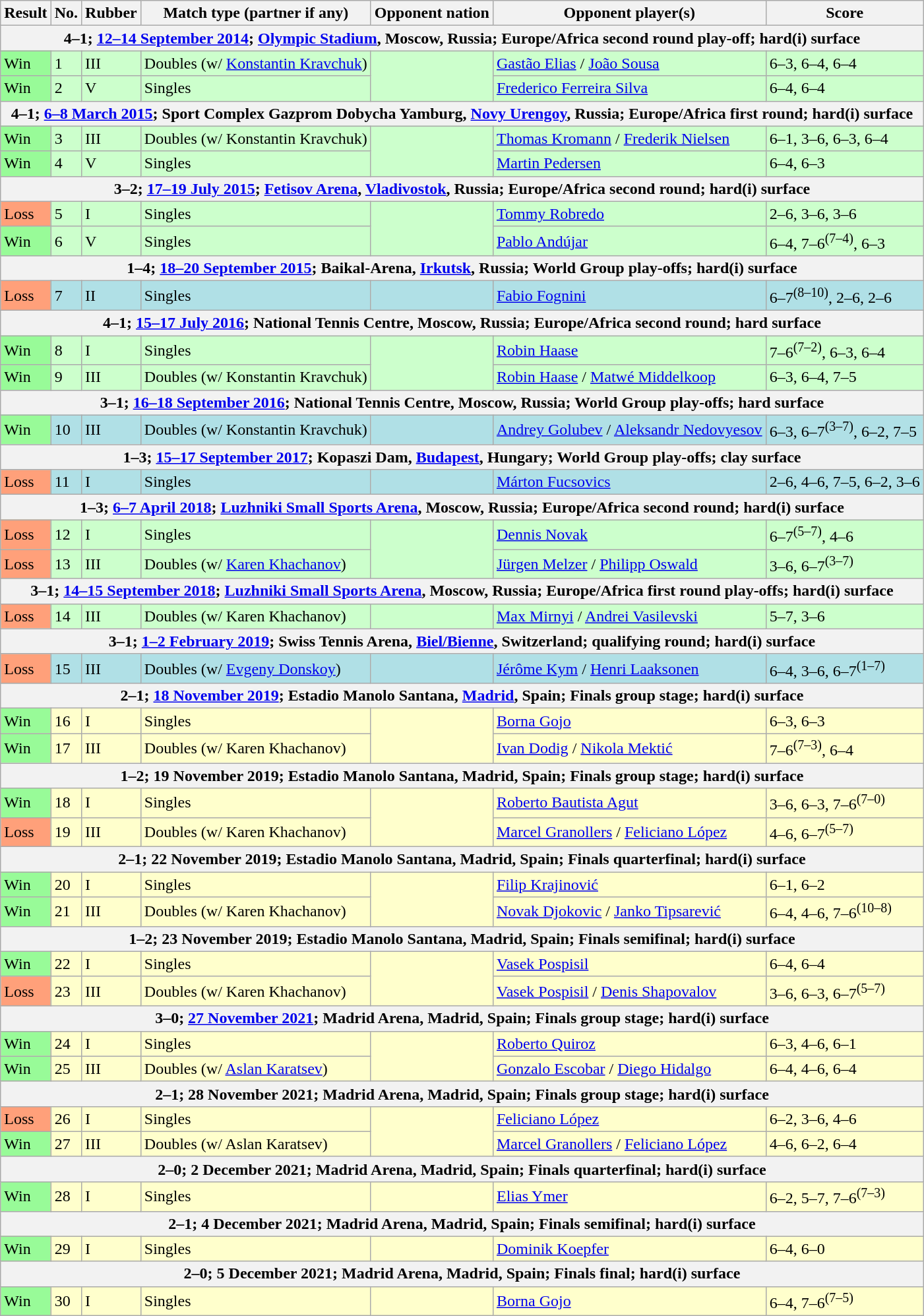<table class="wikitable nowrap">
<tr>
<th>Result</th>
<th>No.</th>
<th>Rubber</th>
<th>Match type (partner if any)</th>
<th>Opponent nation</th>
<th>Opponent player(s)</th>
<th>Score</th>
</tr>
<tr>
<th colspan=7>4–1; <a href='#'>12–14 September 2014</a>; <a href='#'>Olympic Stadium</a>, Moscow, Russia; Europe/Africa second round play-off; hard(i) surface</th>
</tr>
<tr bgcolor="ccffcc">
<td bgcolor=98FB98>Win</td>
<td>1</td>
<td>III</td>
<td>Doubles (w/ <a href='#'>Konstantin Kravchuk</a>)</td>
<td rowspan=2></td>
<td><a href='#'>Gastão Elias</a> / <a href='#'>João Sousa</a></td>
<td>6–3, 6–4, 6–4</td>
</tr>
<tr bgcolor="ccffcc">
<td bgcolor=98FB98>Win</td>
<td>2</td>
<td>V</td>
<td>Singles</td>
<td><a href='#'>Frederico Ferreira Silva</a></td>
<td>6–4, 6–4</td>
</tr>
<tr>
<th colspan=7>4–1; <a href='#'>6–8 March 2015</a>; Sport Complex Gazprom Dobycha Yamburg, <a href='#'>Novy Urengoy</a>, Russia; Europe/Africa first round; hard(i) surface</th>
</tr>
<tr bgcolor="ccffcc">
<td bgcolor=98FB98>Win</td>
<td>3</td>
<td>III</td>
<td>Doubles (w/ Konstantin Kravchuk)</td>
<td rowspan=2></td>
<td><a href='#'>Thomas Kromann</a> / <a href='#'>Frederik Nielsen</a></td>
<td>6–1, 3–6, 6–3, 6–4</td>
</tr>
<tr bgcolor="ccffcc">
<td bgcolor=98FB98>Win</td>
<td>4</td>
<td>V</td>
<td>Singles</td>
<td><a href='#'>Martin Pedersen</a></td>
<td>6–4, 6–3</td>
</tr>
<tr>
<th colspan=7>3–2; <a href='#'>17–19 July 2015</a>; <a href='#'>Fetisov Arena</a>, <a href='#'>Vladivostok</a>, Russia; Europe/Africa second round; hard(i) surface</th>
</tr>
<tr bgcolor="ccffcc">
<td bgcolor=FFA07A>Loss</td>
<td>5</td>
<td>I</td>
<td>Singles</td>
<td rowspan=2></td>
<td><a href='#'>Tommy Robredo</a></td>
<td>2–6, 3–6, 3–6</td>
</tr>
<tr bgcolor="ccffcc">
<td bgcolor=98FB98>Win</td>
<td>6</td>
<td>V</td>
<td>Singles</td>
<td><a href='#'>Pablo Andújar</a></td>
<td>6–4, 7–6<sup>(7–4)</sup>, 6–3</td>
</tr>
<tr>
<th colspan=7>1–4; <a href='#'>18–20 September 2015</a>; Baikal-Arena, <a href='#'>Irkutsk</a>, Russia; World Group play-offs; hard(i) surface</th>
</tr>
<tr bgcolor="b0e0e6">
<td bgcolor=FFA07A>Loss</td>
<td>7</td>
<td>II</td>
<td>Singles</td>
<td></td>
<td><a href='#'>Fabio Fognini</a></td>
<td>6–7<sup>(8–10)</sup>, 2–6, 2–6</td>
</tr>
<tr>
<th colspan=7>4–1; <a href='#'>15–17 July 2016</a>; National Tennis Centre, Moscow, Russia; Europe/Africa second round; hard surface</th>
</tr>
<tr bgcolor="ccffcc">
<td bgcolor=98FB98>Win</td>
<td>8</td>
<td>I</td>
<td>Singles</td>
<td rowspan=2></td>
<td><a href='#'>Robin Haase</a></td>
<td>7–6<sup>(7–2)</sup>, 6–3, 6–4</td>
</tr>
<tr bgcolor="ccffcc">
<td bgcolor=98FB98>Win</td>
<td>9</td>
<td>III</td>
<td>Doubles (w/ Konstantin Kravchuk)</td>
<td><a href='#'>Robin Haase</a> / <a href='#'>Matwé Middelkoop</a></td>
<td>6–3, 6–4, 7–5</td>
</tr>
<tr>
<th colspan=7>3–1; <a href='#'>16–18 September 2016</a>; National Tennis Centre, Moscow, Russia; World Group play-offs; hard surface</th>
</tr>
<tr bgcolor="b0e0e6">
<td bgcolor=98FB98>Win</td>
<td>10</td>
<td>III</td>
<td>Doubles (w/ Konstantin Kravchuk)</td>
<td></td>
<td><a href='#'>Andrey Golubev</a> / <a href='#'>Aleksandr Nedovyesov</a></td>
<td>6–3, 6–7<sup>(3–7)</sup>, 6–2, 7–5</td>
</tr>
<tr>
<th colspan=7>1–3; <a href='#'>15–17 September 2017</a>; Kopaszi Dam, <a href='#'>Budapest</a>, Hungary; World Group play-offs; clay surface</th>
</tr>
<tr bgcolor="b0e0e6">
<td bgcolor=FFA07A>Loss</td>
<td>11</td>
<td>I</td>
<td>Singles</td>
<td></td>
<td><a href='#'>Márton Fucsovics</a></td>
<td>2–6, 4–6, 7–5, 6–2, 3–6</td>
</tr>
<tr>
<th colspan=7>1–3; <a href='#'>6–7 April 2018</a>; <a href='#'>Luzhniki Small Sports Arena</a>, Moscow, Russia; Europe/Africa second round; hard(i) surface</th>
</tr>
<tr bgcolor="ccffcc">
<td bgcolor=FFA07A>Loss</td>
<td>12</td>
<td>I</td>
<td>Singles</td>
<td rowspan=2></td>
<td><a href='#'>Dennis Novak</a></td>
<td>6–7<sup>(5–7)</sup>, 4–6</td>
</tr>
<tr bgcolor="ccffcc">
<td bgcolor=FFA07A>Loss</td>
<td>13</td>
<td>III</td>
<td>Doubles (w/ <a href='#'>Karen Khachanov</a>)</td>
<td><a href='#'>Jürgen Melzer</a> / <a href='#'>Philipp Oswald</a></td>
<td>3–6, 6–7<sup>(3–7)</sup></td>
</tr>
<tr>
<th colspan=7>3–1; <a href='#'>14–15 September 2018</a>; <a href='#'>Luzhniki Small Sports Arena</a>, Moscow, Russia; Europe/Africa first round play-offs; hard(i) surface</th>
</tr>
<tr bgcolor="ccffcc">
<td bgcolor=FFA07A>Loss</td>
<td>14</td>
<td>III</td>
<td>Doubles (w/ Karen Khachanov)</td>
<td></td>
<td><a href='#'>Max Mirnyi</a> / <a href='#'>Andrei Vasilevski</a></td>
<td>5–7, 3–6</td>
</tr>
<tr>
<th colspan=7>3–1; <a href='#'>1–2 February 2019</a>; Swiss Tennis Arena, <a href='#'>Biel/Bienne</a>, Switzerland; qualifying round; hard(i) surface</th>
</tr>
<tr bgcolor=#B0E0E6>
<td bgcolor=FFA07A>Loss</td>
<td>15</td>
<td>III</td>
<td>Doubles (w/ <a href='#'>Evgeny Donskoy</a>)</td>
<td></td>
<td><a href='#'>Jérôme Kym</a> / <a href='#'>Henri Laaksonen</a></td>
<td>6–4, 3–6, 6–7<sup>(1–7)</sup></td>
</tr>
<tr>
<th colspan=7>2–1; <a href='#'>18 November 2019</a>; Estadio Manolo Santana, <a href='#'>Madrid</a>, Spain; Finals group stage; hard(i) surface</th>
</tr>
<tr bgcolor=#FFFFCC>
<td bgcolor=98FB98>Win</td>
<td>16</td>
<td>I</td>
<td>Singles</td>
<td rowspan=2></td>
<td><a href='#'>Borna Gojo</a></td>
<td>6–3, 6–3</td>
</tr>
<tr bgcolor=#FFFFCC>
<td bgcolor=98FB98>Win</td>
<td>17</td>
<td>III</td>
<td>Doubles (w/ Karen Khachanov)</td>
<td><a href='#'>Ivan Dodig</a> / <a href='#'>Nikola Mektić</a></td>
<td>7–6<sup>(7–3)</sup>, 6–4</td>
</tr>
<tr>
<th colspan=7>1–2; 19 November 2019; Estadio Manolo Santana, Madrid, Spain; Finals group stage; hard(i) surface</th>
</tr>
<tr bgcolor=#FFFFCC>
<td bgcolor=98FB98>Win</td>
<td>18</td>
<td>I</td>
<td>Singles</td>
<td rowspan=2></td>
<td><a href='#'>Roberto Bautista Agut</a></td>
<td>3–6, 6–3, 7–6<sup>(7–0)</sup></td>
</tr>
<tr bgcolor=#FFFFCC>
<td bgcolor=FFA07A>Loss</td>
<td>19</td>
<td>III</td>
<td>Doubles (w/ Karen Khachanov)</td>
<td><a href='#'>Marcel Granollers</a> / <a href='#'>Feliciano López</a></td>
<td>4–6, 6–7<sup>(5–7)</sup></td>
</tr>
<tr>
<th colspan=7>2–1; 22 November 2019; Estadio Manolo Santana, Madrid, Spain; Finals quarterfinal; hard(i) surface</th>
</tr>
<tr bgcolor=#FFFFCC>
<td bgcolor=98FB98>Win</td>
<td>20</td>
<td>I</td>
<td>Singles</td>
<td rowspan=2></td>
<td><a href='#'>Filip Krajinović</a></td>
<td>6–1, 6–2</td>
</tr>
<tr bgcolor=#FFFFCC>
<td bgcolor=98FB98>Win</td>
<td>21</td>
<td>III</td>
<td>Doubles (w/ Karen Khachanov)</td>
<td><a href='#'>Novak Djokovic</a> / <a href='#'>Janko Tipsarević</a></td>
<td>6–4, 4–6, 7–6<sup>(10–8)</sup></td>
</tr>
<tr>
<th colspan=7>1–2; 23 November 2019; Estadio Manolo Santana, Madrid, Spain; Finals semifinal; hard(i) surface</th>
</tr>
<tr bgcolor=#FFFFCC>
<td bgcolor=98FB98>Win</td>
<td>22</td>
<td>I</td>
<td>Singles</td>
<td rowspan=2></td>
<td><a href='#'>Vasek Pospisil</a></td>
<td>6–4, 6–4</td>
</tr>
<tr bgcolor=#FFFFCC>
<td bgcolor=FFA07A>Loss</td>
<td>23</td>
<td>III</td>
<td>Doubles (w/ Karen Khachanov)</td>
<td><a href='#'>Vasek Pospisil</a> / <a href='#'>Denis Shapovalov</a></td>
<td>3–6, 6–3, 6–7<sup>(5–7)</sup></td>
</tr>
<tr>
<th colspan=7>3–0; <a href='#'>27 November 2021</a>; Madrid Arena, Madrid, Spain; Finals group stage; hard(i) surface</th>
</tr>
<tr bgcolor=#FFFFCC>
<td bgcolor=98FB98>Win</td>
<td>24</td>
<td>I</td>
<td>Singles</td>
<td rowspan=2></td>
<td><a href='#'>Roberto Quiroz</a></td>
<td>6–3, 4–6, 6–1</td>
</tr>
<tr bgcolor=#FFFFCC>
<td bgcolor=98FB98>Win</td>
<td>25</td>
<td>III</td>
<td>Doubles (w/ <a href='#'>Aslan Karatsev</a>)</td>
<td><a href='#'>Gonzalo Escobar</a> / <a href='#'>Diego Hidalgo</a></td>
<td>6–4, 4–6, 6–4</td>
</tr>
<tr>
<th colspan=7>2–1; 28 November 2021; Madrid Arena, Madrid, Spain; Finals group stage; hard(i) surface</th>
</tr>
<tr bgcolor=#FFFFCC>
<td bgcolor=FFA07A>Loss</td>
<td>26</td>
<td>I</td>
<td>Singles</td>
<td rowspan=2></td>
<td><a href='#'>Feliciano López</a></td>
<td>6–2, 3–6, 4–6</td>
</tr>
<tr bgcolor=#FFFFCC>
<td bgcolor=98FB98>Win</td>
<td>27</td>
<td>III</td>
<td>Doubles (w/ Aslan Karatsev)</td>
<td><a href='#'>Marcel Granollers</a> / <a href='#'>Feliciano López</a></td>
<td>4–6, 6–2, 6–4</td>
</tr>
<tr>
<th colspan=7>2–0; 2 December 2021; Madrid Arena, Madrid, Spain; Finals quarterfinal; hard(i) surface</th>
</tr>
<tr bgcolor=#FFFFCC>
<td bgcolor=98FB98>Win</td>
<td>28</td>
<td>I</td>
<td>Singles</td>
<td></td>
<td><a href='#'>Elias Ymer</a></td>
<td>6–2, 5–7, 7–6<sup>(7–3)</sup></td>
</tr>
<tr>
<th colspan=7>2–1; 4 December 2021; Madrid Arena, Madrid, Spain; Finals semifinal; hard(i) surface</th>
</tr>
<tr bgcolor=#FFFFCC>
<td bgcolor=98FB98>Win</td>
<td>29</td>
<td>I</td>
<td>Singles</td>
<td></td>
<td><a href='#'>Dominik Koepfer</a></td>
<td>6–4, 6–0</td>
</tr>
<tr>
<th colspan=7>2–0; 5 December 2021; Madrid Arena, Madrid, Spain; Finals final; hard(i) surface</th>
</tr>
<tr bgcolor=#FFFFCC>
<td bgcolor=98FB98>Win</td>
<td>30</td>
<td>I</td>
<td>Singles</td>
<td></td>
<td><a href='#'>Borna Gojo</a></td>
<td>6–4, 7–6<sup>(7–5)</sup></td>
</tr>
</table>
